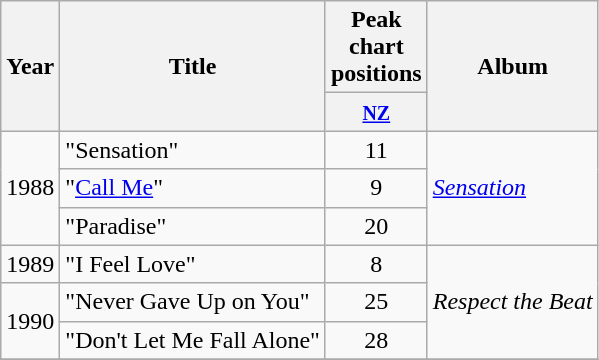<table class="wikitable plainrowheaders">
<tr>
<th rowspan="2"  width="1em">Year</th>
<th rowspan="2">Title</th>
<th width="3em">Peak chart positions</th>
<th rowspan="2">Album</th>
</tr>
<tr>
<th><small><a href='#'>NZ</a></small></th>
</tr>
<tr>
<td rowspan=3>1988</td>
<td>"Sensation"</td>
<td align="center">11</td>
<td rowspan=3><em><a href='#'>Sensation</a></em></td>
</tr>
<tr>
<td>"<a href='#'>Call Me</a>"</td>
<td align="center">9</td>
</tr>
<tr>
<td>"Paradise"</td>
<td align="center">20</td>
</tr>
<tr>
<td>1989</td>
<td>"I Feel Love"</td>
<td align="center">8</td>
<td rowspan=3><em>Respect the Beat</em></td>
</tr>
<tr>
<td rowspan=2>1990</td>
<td>"Never Gave Up on You"</td>
<td align="center">25</td>
</tr>
<tr>
<td>"Don't Let Me Fall Alone"</td>
<td align="center">28</td>
</tr>
<tr>
</tr>
</table>
